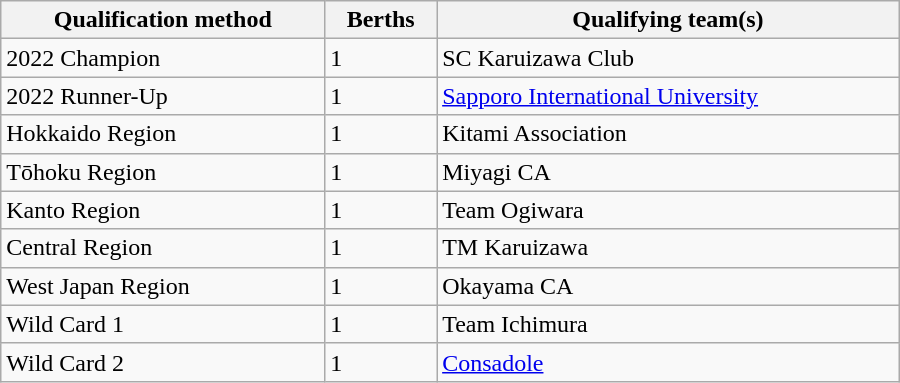<table class="wikitable" style="width:600px;">
<tr>
<th scope="col">Qualification method</th>
<th scope="col">Berths</th>
<th scope="col">Qualifying team(s)</th>
</tr>
<tr>
<td>2022 Champion</td>
<td>1</td>
<td> SC Karuizawa Club</td>
</tr>
<tr>
<td>2022 Runner-Up</td>
<td>1</td>
<td> <a href='#'>Sapporo International University</a></td>
</tr>
<tr>
<td>Hokkaido Region</td>
<td>1</td>
<td> Kitami Association</td>
</tr>
<tr>
<td>Tōhoku Region</td>
<td>1</td>
<td> Miyagi CA</td>
</tr>
<tr>
<td>Kanto Region</td>
<td>1</td>
<td> Team Ogiwara</td>
</tr>
<tr>
<td>Central Region</td>
<td>1</td>
<td> TM Karuizawa</td>
</tr>
<tr>
<td>West Japan Region</td>
<td>1</td>
<td> Okayama CA</td>
</tr>
<tr>
<td>Wild Card 1</td>
<td>1</td>
<td> Team Ichimura</td>
</tr>
<tr>
<td>Wild Card 2</td>
<td>1</td>
<td> <a href='#'>Consadole</a></td>
</tr>
</table>
